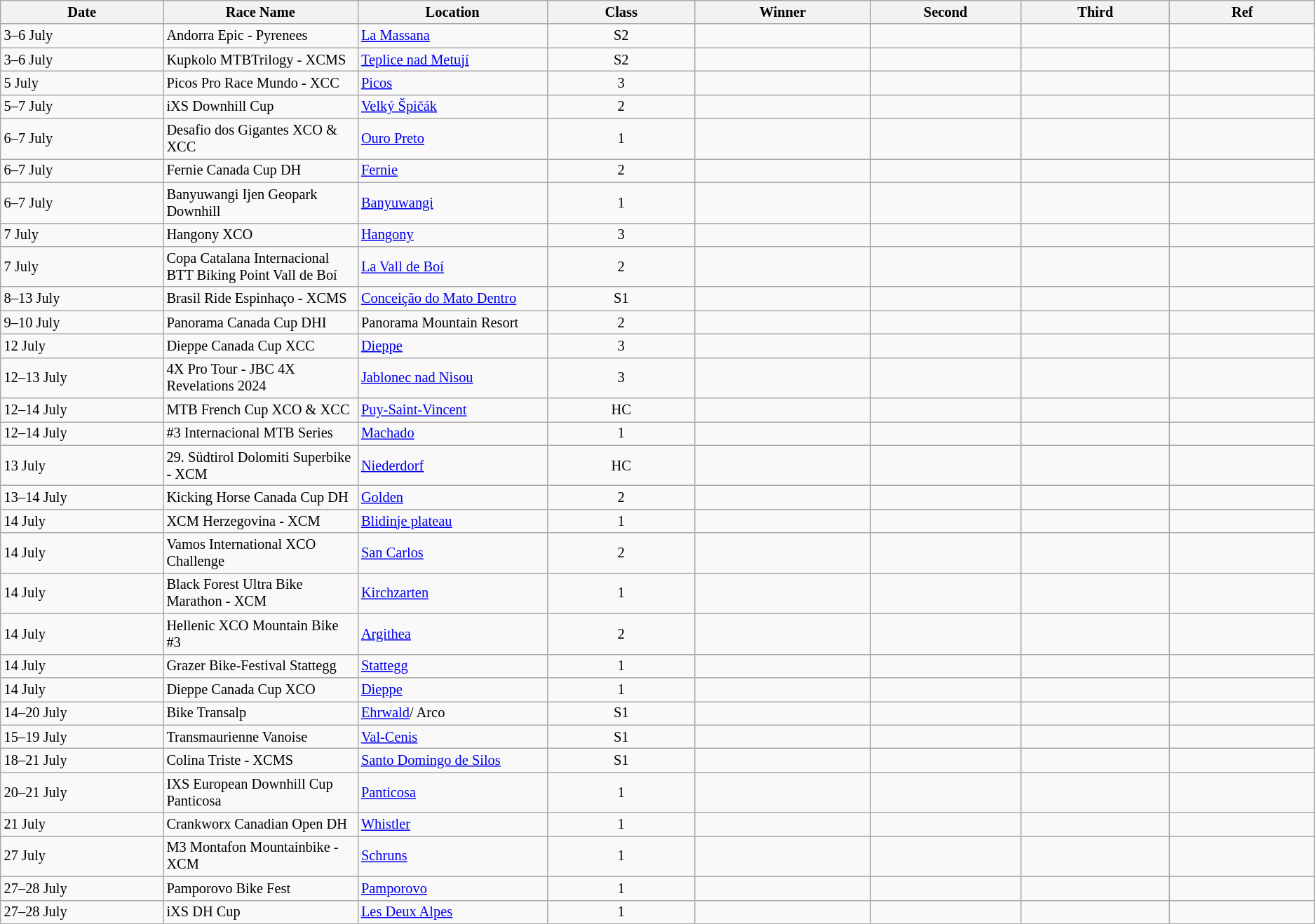<table class="wikitable sortable" style="font-size:85%;">
<tr>
<th style="width:190px;">Date</th>
<th style="width:210px;">Race Name</th>
<th style="width:210px;">Location</th>
<th style="width:170px;">Class</th>
<th width=200px>Winner</th>
<th style="width:170px;">Second</th>
<th style="width:170px;">Third</th>
<th style="width:170px;">Ref</th>
</tr>
<tr>
<td>3–6 July</td>
<td>Andorra Epic - Pyrenees</td>
<td> <a href='#'>La Massana</a></td>
<td align=center>S2</td>
<td></td>
<td></td>
<td></td>
<td align=center></td>
</tr>
<tr>
<td>3–6 July</td>
<td>Kupkolo MTBTrilogy - XCMS</td>
<td> <a href='#'>Teplice nad Metují</a></td>
<td align=center>S2</td>
<td></td>
<td></td>
<td></td>
<td align=center></td>
</tr>
<tr>
<td>5 July</td>
<td>Picos Pro Race Mundo - XCC</td>
<td> <a href='#'>Picos</a></td>
<td align=center>3</td>
<td></td>
<td></td>
<td></td>
<td align=center></td>
</tr>
<tr>
<td>5–7 July</td>
<td>iXS Downhill Cup</td>
<td> <a href='#'>Velký Špičák</a></td>
<td align=center>2</td>
<td></td>
<td></td>
<td></td>
<td align=center></td>
</tr>
<tr>
<td>6–7 July</td>
<td>Desafio dos Gigantes XCO & XCC</td>
<td> <a href='#'>Ouro Preto</a></td>
<td align=center>1</td>
<td></td>
<td></td>
<td></td>
<td align=center></td>
</tr>
<tr>
<td>6–7 July</td>
<td>Fernie Canada Cup DH</td>
<td> <a href='#'>Fernie</a></td>
<td align=center>2</td>
<td></td>
<td></td>
<td></td>
<td align=center></td>
</tr>
<tr>
<td>6–7 July</td>
<td>Banyuwangi Ijen Geopark Downhill</td>
<td> <a href='#'>Banyuwangi</a></td>
<td align=center>1</td>
<td></td>
<td></td>
<td></td>
<td align=center></td>
</tr>
<tr>
<td>7 July</td>
<td>Hangony XCO</td>
<td> <a href='#'>Hangony</a></td>
<td align=center>3</td>
<td></td>
<td></td>
<td></td>
<td align=center></td>
</tr>
<tr>
<td>7 July</td>
<td>Copa Catalana Internacional BTT Biking Point Vall de Boí</td>
<td> <a href='#'>La Vall de Boí</a></td>
<td align=center>2</td>
<td></td>
<td></td>
<td></td>
<td align=center></td>
</tr>
<tr>
<td>8–13 July</td>
<td>Brasil Ride Espinhaço - XCMS</td>
<td> <a href='#'>Conceição do Mato Dentro</a></td>
<td align=center>S1</td>
<td></td>
<td></td>
<td></td>
<td align=center></td>
</tr>
<tr>
<td>9–10 July</td>
<td>Panorama Canada Cup DHI</td>
<td> Panorama Mountain Resort</td>
<td align=center>2</td>
<td></td>
<td></td>
<td></td>
<td align=center></td>
</tr>
<tr>
<td>12 July</td>
<td>Dieppe Canada Cup XCC</td>
<td> <a href='#'>Dieppe</a></td>
<td align=center>3</td>
<td></td>
<td></td>
<td></td>
<td align=center></td>
</tr>
<tr>
<td>12–13 July</td>
<td>4X Pro Tour - JBC 4X Revelations 2024</td>
<td> <a href='#'>Jablonec nad Nisou</a></td>
<td align=center>3</td>
<td></td>
<td></td>
<td></td>
<td align=center></td>
</tr>
<tr>
<td>12–14 July</td>
<td>MTB French Cup XCO & XCC</td>
<td> <a href='#'>Puy-Saint-Vincent</a></td>
<td align=center>HC</td>
<td></td>
<td></td>
<td></td>
<td align=center></td>
</tr>
<tr>
<td>12–14 July</td>
<td>#3 Internacional MTB Series</td>
<td> <a href='#'>Machado</a></td>
<td align=center>1</td>
<td></td>
<td></td>
<td></td>
<td align=center></td>
</tr>
<tr>
<td>13 July</td>
<td>29. Südtirol Dolomiti Superbike - XCM</td>
<td> <a href='#'>Niederdorf</a></td>
<td align=center>HC</td>
<td></td>
<td></td>
<td></td>
<td align=center></td>
</tr>
<tr>
<td>13–14 July</td>
<td>Kicking Horse Canada Cup DH</td>
<td> <a href='#'>Golden</a></td>
<td align=center>2</td>
<td></td>
<td></td>
<td></td>
<td align=center></td>
</tr>
<tr>
<td>14 July</td>
<td>XCM Herzegovina - XCM</td>
<td> <a href='#'>Blidinje plateau</a></td>
<td align=center>1</td>
<td></td>
<td></td>
<td></td>
<td align=center></td>
</tr>
<tr>
<td>14 July</td>
<td>Vamos International XCO Challenge</td>
<td> <a href='#'>San Carlos</a></td>
<td align=center>2</td>
<td></td>
<td></td>
<td></td>
<td align=center></td>
</tr>
<tr>
<td>14 July</td>
<td>Black Forest Ultra Bike Marathon - XCM</td>
<td> <a href='#'>Kirchzarten</a></td>
<td align=center>1</td>
<td></td>
<td></td>
<td></td>
<td align=center></td>
</tr>
<tr>
<td>14 July</td>
<td>Hellenic XCO Mountain Bike #3</td>
<td> <a href='#'>Argithea</a></td>
<td align=center>2</td>
<td></td>
<td></td>
<td></td>
<td align=center></td>
</tr>
<tr>
<td>14 July</td>
<td>Grazer Bike-Festival Stattegg</td>
<td> <a href='#'>Stattegg</a></td>
<td align=center>1</td>
<td></td>
<td></td>
<td></td>
<td align=center></td>
</tr>
<tr>
<td>14 July</td>
<td>Dieppe Canada Cup XCO</td>
<td> <a href='#'>Dieppe</a></td>
<td align=center>1</td>
<td></td>
<td></td>
<td></td>
<td align=center></td>
</tr>
<tr>
<td>14–20 July</td>
<td>Bike Transalp</td>
<td> <a href='#'>Ehrwald</a>/ Arco</td>
<td align=center>S1</td>
<td></td>
<td></td>
<td></td>
<td align=center></td>
</tr>
<tr>
<td>15–19 July</td>
<td>Transmaurienne Vanoise</td>
<td> <a href='#'>Val-Cenis</a></td>
<td align=center>S1</td>
<td></td>
<td></td>
<td></td>
<td align=center></td>
</tr>
<tr>
<td>18–21 July</td>
<td>Colina Triste - XCMS</td>
<td> <a href='#'>Santo Domingo de Silos</a></td>
<td align=center>S1</td>
<td></td>
<td></td>
<td></td>
<td align=center></td>
</tr>
<tr>
<td>20–21 July</td>
<td>IXS European Downhill Cup Panticosa</td>
<td> <a href='#'>Panticosa</a></td>
<td align=center>1</td>
<td></td>
<td></td>
<td></td>
<td align=center></td>
</tr>
<tr>
<td>21 July</td>
<td>Crankworx Canadian Open DH</td>
<td> <a href='#'>Whistler</a></td>
<td align=center>1</td>
<td></td>
<td></td>
<td></td>
<td align=center></td>
</tr>
<tr>
<td>27 July</td>
<td>M3 Montafon Mountainbike - XCM</td>
<td> <a href='#'>Schruns</a></td>
<td align=center>1</td>
<td></td>
<td></td>
<td></td>
<td align=center></td>
</tr>
<tr>
<td>27–28 July</td>
<td>Pamporovo Bike Fest</td>
<td> <a href='#'>Pamporovo</a></td>
<td align=center>1</td>
<td></td>
<td></td>
<td></td>
<td align=center></td>
</tr>
<tr>
<td>27–28 July</td>
<td>iXS DH Cup</td>
<td> <a href='#'>Les Deux Alpes</a></td>
<td align=center>1</td>
<td></td>
<td></td>
<td></td>
<td align=center></td>
</tr>
</table>
